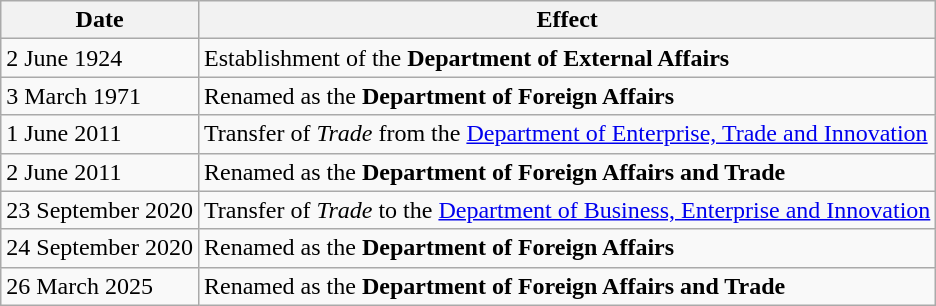<table class="wikitable">
<tr>
<th>Date</th>
<th>Effect</th>
</tr>
<tr>
<td>2 June 1924</td>
<td>Establishment of the <strong>Department of External Affairs</strong></td>
</tr>
<tr>
<td>3 March 1971</td>
<td>Renamed as the <strong>Department of Foreign Affairs</strong></td>
</tr>
<tr>
<td>1 June 2011</td>
<td>Transfer of <em>Trade</em> from the <a href='#'>Department of Enterprise, Trade and Innovation</a></td>
</tr>
<tr>
<td>2 June 2011</td>
<td>Renamed as the <strong>Department of Foreign Affairs and Trade</strong></td>
</tr>
<tr>
<td>23 September 2020</td>
<td>Transfer of <em>Trade</em> to the <a href='#'>Department of Business, Enterprise and Innovation</a></td>
</tr>
<tr>
<td>24 September 2020</td>
<td>Renamed as the <strong>Department of Foreign Affairs</strong></td>
</tr>
<tr>
<td>26 March 2025</td>
<td>Renamed as the <strong>Department of Foreign Affairs and Trade</strong></td>
</tr>
</table>
